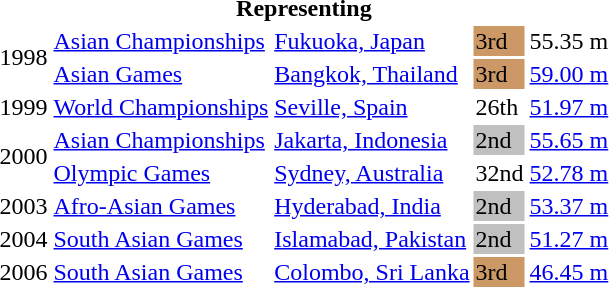<table>
<tr>
<th colspan="5">Representing </th>
</tr>
<tr>
<td rowspan=2>1998</td>
<td><a href='#'>Asian Championships</a></td>
<td><a href='#'>Fukuoka, Japan</a></td>
<td bgcolor="cc9966">3rd</td>
<td>55.35 m</td>
</tr>
<tr>
<td><a href='#'>Asian Games</a></td>
<td><a href='#'>Bangkok, Thailand</a></td>
<td bgcolor="cc9966">3rd</td>
<td><a href='#'>59.00 m</a></td>
</tr>
<tr>
<td>1999</td>
<td><a href='#'>World Championships</a></td>
<td><a href='#'>Seville, Spain</a></td>
<td>26th</td>
<td><a href='#'>51.97 m</a></td>
</tr>
<tr>
<td rowspan=2>2000</td>
<td><a href='#'>Asian Championships</a></td>
<td><a href='#'>Jakarta, Indonesia</a></td>
<td bgcolor=silver>2nd</td>
<td><a href='#'>55.65 m</a></td>
</tr>
<tr>
<td><a href='#'>Olympic Games</a></td>
<td><a href='#'>Sydney, Australia</a></td>
<td>32nd</td>
<td><a href='#'>52.78 m</a></td>
</tr>
<tr>
<td>2003</td>
<td><a href='#'>Afro-Asian Games</a></td>
<td><a href='#'>Hyderabad, India</a></td>
<td bgcolor=silver>2nd</td>
<td><a href='#'>53.37 m</a></td>
</tr>
<tr>
<td>2004</td>
<td><a href='#'>South Asian Games</a></td>
<td><a href='#'>Islamabad, Pakistan</a></td>
<td bgcolor=silver>2nd</td>
<td><a href='#'>51.27 m</a></td>
</tr>
<tr>
<td>2006</td>
<td><a href='#'>South Asian Games</a></td>
<td><a href='#'>Colombo, Sri Lanka</a></td>
<td bgcolor=cc9966>3rd</td>
<td><a href='#'>46.45 m</a></td>
</tr>
</table>
